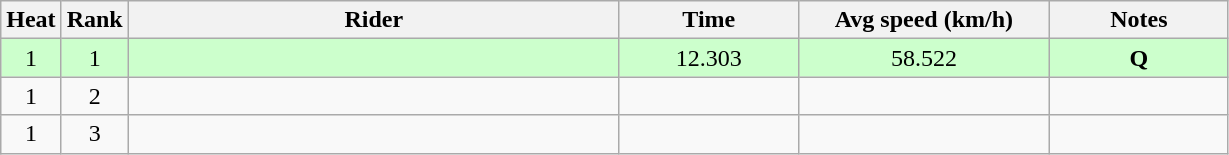<table class="wikitable sortable" style="text-align:center;">
<tr>
<th>Heat</th>
<th>Rank</th>
<th style="width:20em;">Rider</th>
<th style="width:7em;">Time</th>
<th style="width:10em;">Avg speed (km/h)</th>
<th style="width:7em;">Notes</th>
</tr>
<tr bgcolor=ccffcc>
<td>1</td>
<td>1</td>
<td align=left></td>
<td>12.303</td>
<td>58.522</td>
<td><strong>Q</strong></td>
</tr>
<tr>
<td>1</td>
<td>2</td>
<td align=left></td>
<td></td>
<td></td>
<td></td>
</tr>
<tr>
<td>1</td>
<td>3</td>
<td align=left></td>
<td></td>
<td></td>
<td></td>
</tr>
</table>
